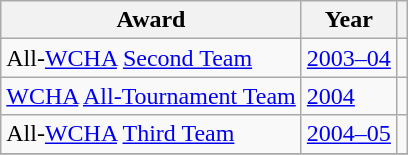<table class="wikitable">
<tr>
<th>Award</th>
<th>Year</th>
<th></th>
</tr>
<tr>
<td>All-<a href='#'>WCHA</a> <a href='#'>Second Team</a></td>
<td><a href='#'>2003–04</a></td>
<td></td>
</tr>
<tr>
<td><a href='#'>WCHA</a> <a href='#'>All-Tournament Team</a></td>
<td><a href='#'>2004</a></td>
<td></td>
</tr>
<tr>
<td>All-<a href='#'>WCHA</a> <a href='#'>Third Team</a></td>
<td><a href='#'>2004–05</a></td>
<td></td>
</tr>
<tr>
</tr>
</table>
